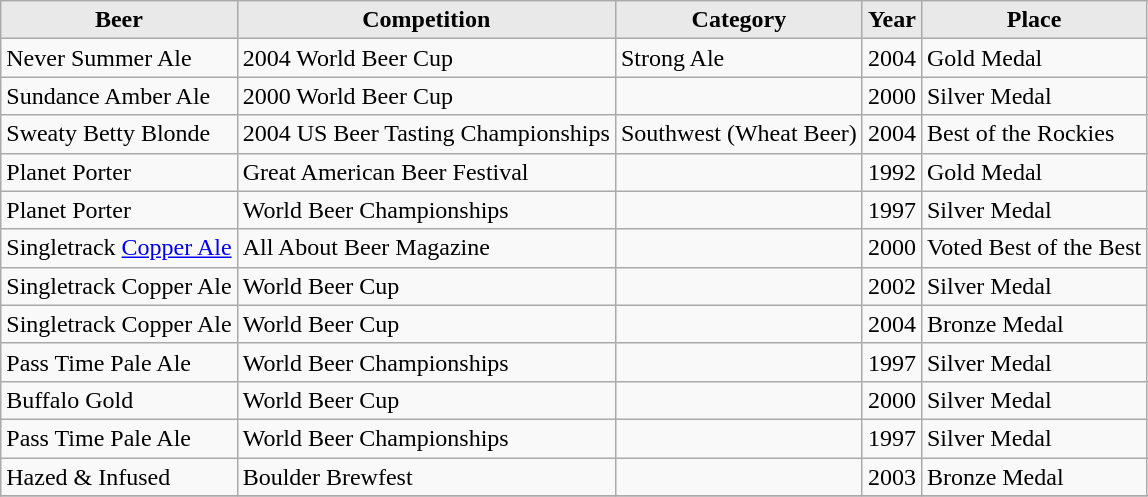<table class="wikitable">
<tr>
<th style="background: #E9E9E9;">Beer</th>
<th style="background: #E9E9E9;">Competition</th>
<th style="background: #E9E9E9;">Category</th>
<th style="background: #E9E9E9;">Year</th>
<th style="background: #E9E9E9;">Place</th>
</tr>
<tr>
<td>Never Summer Ale</td>
<td>2004 World Beer Cup</td>
<td>Strong Ale</td>
<td>2004</td>
<td>Gold Medal</td>
</tr>
<tr>
<td>Sundance Amber Ale</td>
<td>2000 World Beer Cup</td>
<td></td>
<td>2000</td>
<td>Silver Medal</td>
</tr>
<tr>
<td>Sweaty Betty Blonde</td>
<td>2004 US Beer Tasting Championships</td>
<td>Southwest (Wheat Beer)</td>
<td>2004</td>
<td>Best of the Rockies</td>
</tr>
<tr>
<td>Planet Porter</td>
<td>Great American Beer Festival</td>
<td></td>
<td>1992</td>
<td>Gold Medal</td>
</tr>
<tr>
<td>Planet Porter</td>
<td>World Beer Championships</td>
<td></td>
<td>1997</td>
<td>Silver Medal</td>
</tr>
<tr>
<td>Singletrack <a href='#'>Copper Ale</a></td>
<td>All About Beer Magazine</td>
<td></td>
<td>2000</td>
<td>Voted Best of the Best</td>
</tr>
<tr>
<td>Singletrack Copper Ale</td>
<td>World Beer Cup</td>
<td></td>
<td>2002</td>
<td>Silver Medal</td>
</tr>
<tr>
<td>Singletrack Copper Ale</td>
<td>World Beer Cup</td>
<td></td>
<td>2004</td>
<td>Bronze Medal</td>
</tr>
<tr>
<td>Pass Time Pale Ale</td>
<td>World Beer Championships</td>
<td></td>
<td>1997</td>
<td>Silver Medal</td>
</tr>
<tr>
<td>Buffalo Gold</td>
<td>World Beer Cup</td>
<td></td>
<td>2000</td>
<td>Silver Medal</td>
</tr>
<tr>
<td>Pass Time Pale Ale</td>
<td>World Beer Championships</td>
<td></td>
<td>1997</td>
<td>Silver Medal</td>
</tr>
<tr>
<td>Hazed & Infused</td>
<td>Boulder Brewfest</td>
<td></td>
<td>2003</td>
<td>Bronze Medal</td>
</tr>
<tr>
</tr>
</table>
